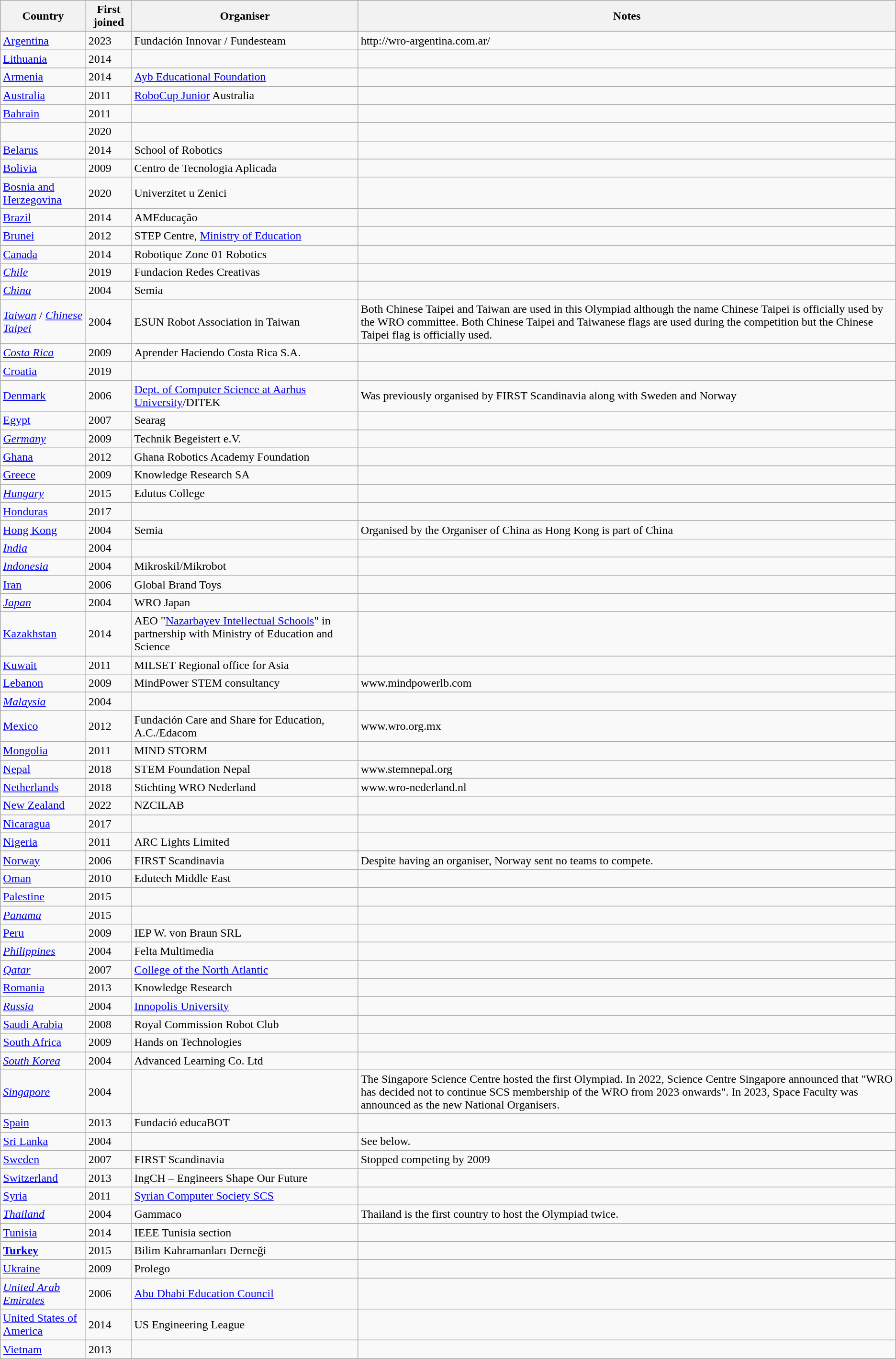<table class="wikitable mw-collapsible">
<tr>
<th>Country</th>
<th>First joined</th>
<th>Organiser</th>
<th>Notes</th>
</tr>
<tr>
<td> <a href='#'>Argentina</a></td>
<td>2023</td>
<td>Fundación Innovar / Fundesteam</td>
<td>http://wro-argentina.com.ar/</td>
</tr>
<tr>
<td> <a href='#'>Lithuania</a></td>
<td>2014</td>
<td></td>
<td></td>
</tr>
<tr>
<td> <a href='#'>Armenia</a></td>
<td>2014</td>
<td><a href='#'>Ayb Educational Foundation</a></td>
<td> </td>
</tr>
<tr>
<td> <a href='#'>Australia</a></td>
<td>2011</td>
<td><a href='#'>RoboCup Junior</a> Australia</td>
<td></td>
</tr>
<tr>
<td> <a href='#'>Bahrain</a></td>
<td>2011</td>
<td></td>
<td></td>
</tr>
<tr>
<td></td>
<td>2020</td>
<td></td>
<td></td>
</tr>
<tr>
<td> <a href='#'>Belarus</a></td>
<td>2014</td>
<td>School of Robotics</td>
<td></td>
</tr>
<tr>
<td> <a href='#'>Bolivia</a></td>
<td>2009</td>
<td>Centro de Tecnologia Aplicada</td>
<td></td>
</tr>
<tr>
<td> <a href='#'>Bosnia and Herzegovina</a></td>
<td>2020</td>
<td>Univerzitet u Zenici</td>
<td></td>
</tr>
<tr>
<td> <a href='#'>Brazil</a></td>
<td>2014</td>
<td>AMEducação</td>
<td></td>
</tr>
<tr>
<td> <a href='#'>Brunei</a></td>
<td>2012</td>
<td>STEP Centre, <a href='#'>Ministry of Education</a></td>
<td></td>
</tr>
<tr>
<td> <a href='#'>Canada</a></td>
<td>2014</td>
<td>Robotique Zone 01 Robotics</td>
<td></td>
</tr>
<tr>
<td> <em><a href='#'>Chile</a></em></td>
<td>2019</td>
<td>Fundacion Redes Creativas</td>
<td></td>
</tr>
<tr>
<td> <em><a href='#'>China</a></em></td>
<td>2004</td>
<td>Semia</td>
<td></td>
</tr>
<tr>
<td> <em><a href='#'>Taiwan</a></em> /  <em><a href='#'>Chinese Taipei</a></em></td>
<td>2004</td>
<td>ESUN Robot Association in Taiwan</td>
<td>Both Chinese Taipei and Taiwan are used in this Olympiad although the name Chinese Taipei is officially used by the WRO committee. Both Chinese Taipei and Taiwanese flags are used during the competition but the Chinese Taipei flag is officially used.</td>
</tr>
<tr>
<td> <em><a href='#'>Costa Rica</a></em></td>
<td>2009</td>
<td>Aprender Haciendo Costa Rica S.A.</td>
<td></td>
</tr>
<tr>
<td> <a href='#'>Croatia</a></td>
<td>2019</td>
<td></td>
<td></td>
</tr>
<tr>
<td> <a href='#'>Denmark</a></td>
<td>2006</td>
<td><a href='#'>Dept. of Computer Science at Aarhus University</a>/DITEK</td>
<td>Was previously organised by FIRST Scandinavia along with Sweden and Norway</td>
</tr>
<tr>
<td> <a href='#'>Egypt</a></td>
<td>2007</td>
<td>Searag</td>
<td></td>
</tr>
<tr>
<td> <em><a href='#'>Germany</a></em></td>
<td>2009</td>
<td>Technik Begeistert e.V.</td>
<td></td>
</tr>
<tr>
<td> <a href='#'>Ghana</a></td>
<td>2012</td>
<td>Ghana Robotics Academy Foundation</td>
<td></td>
</tr>
<tr>
<td> <a href='#'>Greece</a></td>
<td>2009</td>
<td>Knowledge Research SA</td>
<td></td>
</tr>
<tr>
<td> <em><a href='#'>Hungary</a></em></td>
<td>2015</td>
<td>Edutus College</td>
<td></td>
</tr>
<tr>
<td> <a href='#'>Honduras</a></td>
<td>2017</td>
<td></td>
<td></td>
</tr>
<tr>
<td> <a href='#'>Hong Kong</a></td>
<td>2004</td>
<td>Semia</td>
<td>Organised by the Organiser of China as Hong Kong is part of China</td>
</tr>
<tr>
<td> <em><a href='#'>India</a></em></td>
<td>2004</td>
<td></td>
<td></td>
</tr>
<tr>
<td> <em><a href='#'>Indonesia</a></em></td>
<td>2004</td>
<td>Mikroskil/Mikrobot</td>
<td></td>
</tr>
<tr>
<td> <a href='#'>Iran</a></td>
<td>2006</td>
<td>Global Brand Toys</td>
<td></td>
</tr>
<tr>
<td> <em><a href='#'>Japan</a></em></td>
<td>2004</td>
<td>WRO Japan</td>
<td></td>
</tr>
<tr>
<td> <a href='#'>Kazakhstan</a></td>
<td>2014</td>
<td>AEO "<a href='#'>Nazarbayev Intellectual Schools</a>" in partnership with Ministry of Education and Science</td>
<td></td>
</tr>
<tr>
<td> <a href='#'>Kuwait</a></td>
<td>2011</td>
<td>MILSET Regional office for Asia</td>
<td></td>
</tr>
<tr>
<td> <a href='#'>Lebanon</a></td>
<td>2009</td>
<td>MindPower STEM consultancy</td>
<td>www.mindpowerlb.com</td>
</tr>
<tr>
<td> <em><a href='#'>Malaysia</a></em></td>
<td>2004</td>
<td></td>
<td></td>
</tr>
<tr>
<td> <a href='#'>Mexico</a></td>
<td>2012</td>
<td>Fundación Care and Share for Education, A.C./Edacom</td>
<td>www.wro.org.mx </td>
</tr>
<tr>
<td> <a href='#'>Mongolia</a></td>
<td>2011</td>
<td>MIND STORM</td>
<td></td>
</tr>
<tr>
<td><a href='#'>Nepal</a></td>
<td>2018</td>
<td>STEM Foundation Nepal</td>
<td>www.stemnepal.org </td>
</tr>
<tr>
<td><a href='#'>Netherlands</a></td>
<td>2018</td>
<td>Stichting WRO Nederland</td>
<td>www.wro-nederland.nl</td>
</tr>
<tr>
<td> <a href='#'>New Zealand</a></td>
<td>2022</td>
<td>NZCILAB</td>
<td></td>
</tr>
<tr>
<td> <a href='#'>Nicaragua</a></td>
<td>2017</td>
<td></td>
<td></td>
</tr>
<tr>
<td> <a href='#'>Nigeria</a></td>
<td>2011</td>
<td>ARC Lights Limited</td>
<td></td>
</tr>
<tr>
<td> <a href='#'>Norway</a></td>
<td>2006</td>
<td>FIRST Scandinavia</td>
<td>Despite having an organiser, Norway sent no teams to compete.</td>
</tr>
<tr>
<td><a href='#'>Oman</a></td>
<td>2010</td>
<td>Edutech Middle East</td>
<td></td>
</tr>
<tr>
<td> <a href='#'>Palestine</a></td>
<td>2015</td>
<td></td>
<td></td>
</tr>
<tr>
<td> <em><a href='#'>Panama</a></em></td>
<td>2015</td>
<td></td>
<td></td>
</tr>
<tr>
<td> <a href='#'>Peru</a></td>
<td>2009</td>
<td>IEP W. von Braun SRL</td>
<td></td>
</tr>
<tr>
<td> <em><a href='#'>Philippines</a></em></td>
<td>2004</td>
<td>Felta Multimedia</td>
<td></td>
</tr>
<tr>
<td> <em><a href='#'>Qatar</a></em></td>
<td>2007</td>
<td><a href='#'>College of the North Atlantic</a></td>
<td></td>
</tr>
<tr>
<td> <a href='#'>Romania</a></td>
<td>2013</td>
<td>Knowledge Research</td>
<td></td>
</tr>
<tr>
<td> <em><a href='#'>Russia</a></em></td>
<td>2004</td>
<td><a href='#'>Innopolis University</a></td>
<td></td>
</tr>
<tr>
<td> <a href='#'>Saudi Arabia</a></td>
<td>2008</td>
<td>Royal Commission Robot Club</td>
<td></td>
</tr>
<tr>
<td> <a href='#'>South Africa</a></td>
<td>2009</td>
<td>Hands on Technologies</td>
<td></td>
</tr>
<tr>
<td> <em><a href='#'>South Korea</a></em></td>
<td>2004</td>
<td>Advanced Learning Co. Ltd</td>
<td></td>
</tr>
<tr>
<td> <em><a href='#'>Singapore</a></em></td>
<td>2004</td>
<td></td>
<td>The Singapore Science Centre hosted the first Olympiad. In 2022, Science Centre Singapore announced that "WRO has decided not to continue SCS membership of the WRO from 2023 onwards". In 2023, Space Faculty was announced as the new National Organisers.</td>
</tr>
<tr>
<td> <a href='#'>Spain</a></td>
<td>2013</td>
<td>Fundació educaBOT</td>
<td></td>
</tr>
<tr>
<td> <a href='#'>Sri Lanka</a></td>
<td>2004</td>
<td></td>
<td>See below.</td>
</tr>
<tr>
<td> <a href='#'>Sweden</a></td>
<td>2007</td>
<td>FIRST Scandinavia</td>
<td>Stopped competing by 2009</td>
</tr>
<tr>
<td> <a href='#'>Switzerland</a></td>
<td>2013</td>
<td>IngCH – Engineers Shape Our Future</td>
<td></td>
</tr>
<tr>
<td> <a href='#'>Syria</a></td>
<td>2011</td>
<td><a href='#'>Syrian Computer Society SCS</a></td>
<td></td>
</tr>
<tr>
<td> <em><a href='#'>Thailand</a></em></td>
<td>2004</td>
<td>Gammaco</td>
<td>Thailand is the first country to host the Olympiad twice.</td>
</tr>
<tr>
<td> <a href='#'>Tunisia</a></td>
<td>2014</td>
<td>IEEE Tunisia section</td>
<td></td>
</tr>
<tr>
<td> <strong><a href='#'>Turkey</a></strong></td>
<td>2015</td>
<td>Bilim Kahramanları Derneği</td>
<td></td>
</tr>
<tr>
<td> <a href='#'>Ukraine</a></td>
<td>2009</td>
<td>Prolego</td>
<td></td>
</tr>
<tr>
<td> <em><a href='#'>United Arab Emirates</a></em></td>
<td>2006</td>
<td><a href='#'>Abu Dhabi Education Council</a></td>
<td></td>
</tr>
<tr>
<td> <a href='#'>United States of America</a></td>
<td>2014</td>
<td>US Engineering League</td>
<td></td>
</tr>
<tr>
<td> <a href='#'>Vietnam</a></td>
<td>2013</td>
<td></td>
<td></td>
</tr>
</table>
